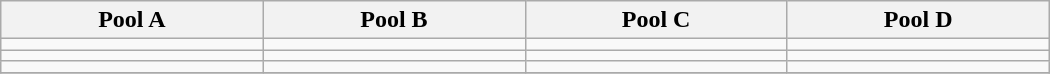<table class="wikitable" width=700 style="white-space:nowrap">
<tr>
<th width=25%>Pool A</th>
<th width=25%>Pool B</th>
<th width=25%>Pool C</th>
<th width=25%>Pool D</th>
</tr>
<tr>
<td></td>
<td></td>
<td></td>
<td></td>
</tr>
<tr>
<td></td>
<td></td>
<td></td>
<td></td>
</tr>
<tr>
<td></td>
<td></td>
<td></td>
<td></td>
</tr>
<tr>
</tr>
</table>
